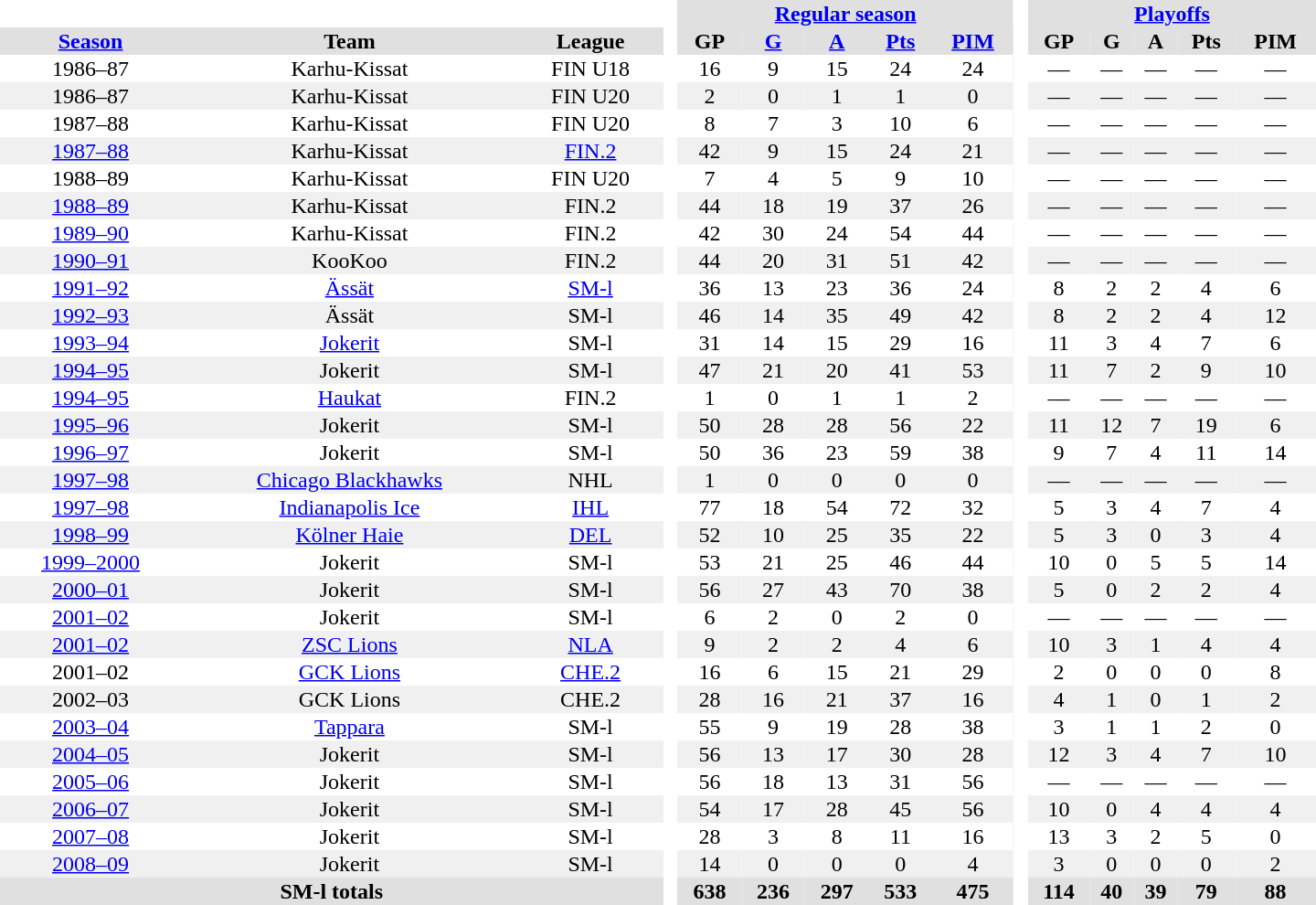<table border="0" cellpadding="1" cellspacing="0" style="text-align:center; width:60em;">
<tr style="background:#e0e0e0;">
<th colspan="3"  bgcolor="#ffffff"> </th>
<th rowspan="99" bgcolor="#ffffff"> </th>
<th colspan="5"><a href='#'>Regular season</a></th>
<th rowspan="99" bgcolor="#ffffff"> </th>
<th colspan="5"><a href='#'>Playoffs</a></th>
</tr>
<tr style="background:#e0e0e0;">
<th><a href='#'>Season</a></th>
<th>Team</th>
<th>League</th>
<th>GP</th>
<th><a href='#'>G</a></th>
<th><a href='#'>A</a></th>
<th><a href='#'>Pts</a></th>
<th><a href='#'>PIM</a></th>
<th>GP</th>
<th>G</th>
<th>A</th>
<th>Pts</th>
<th>PIM</th>
</tr>
<tr>
<td>1986–87</td>
<td>Karhu-Kissat</td>
<td>FIN U18</td>
<td>16</td>
<td>9</td>
<td>15</td>
<td>24</td>
<td>24</td>
<td>—</td>
<td>—</td>
<td>—</td>
<td>—</td>
<td>—</td>
</tr>
<tr bgcolor="#f0f0f0">
<td>1986–87</td>
<td>Karhu-Kissat</td>
<td>FIN U20</td>
<td>2</td>
<td>0</td>
<td>1</td>
<td>1</td>
<td>0</td>
<td>—</td>
<td>—</td>
<td>—</td>
<td>—</td>
<td>—</td>
</tr>
<tr>
<td>1987–88</td>
<td>Karhu-Kissat</td>
<td>FIN U20</td>
<td>8</td>
<td>7</td>
<td>3</td>
<td>10</td>
<td>6</td>
<td>—</td>
<td>—</td>
<td>—</td>
<td>—</td>
<td>—</td>
</tr>
<tr bgcolor="#f0f0f0">
<td><a href='#'>1987–88</a></td>
<td>Karhu-Kissat</td>
<td><a href='#'>FIN.2</a></td>
<td>42</td>
<td>9</td>
<td>15</td>
<td>24</td>
<td>21</td>
<td>—</td>
<td>—</td>
<td>—</td>
<td>—</td>
<td>—</td>
</tr>
<tr>
<td>1988–89</td>
<td>Karhu-Kissat</td>
<td>FIN U20</td>
<td>7</td>
<td>4</td>
<td>5</td>
<td>9</td>
<td>10</td>
<td>—</td>
<td>—</td>
<td>—</td>
<td>—</td>
<td>—</td>
</tr>
<tr bgcolor="#f0f0f0">
<td><a href='#'>1988–89</a></td>
<td>Karhu-Kissat</td>
<td>FIN.2</td>
<td>44</td>
<td>18</td>
<td>19</td>
<td>37</td>
<td>26</td>
<td>—</td>
<td>—</td>
<td>—</td>
<td>—</td>
<td>—</td>
</tr>
<tr>
<td><a href='#'>1989–90</a></td>
<td>Karhu-Kissat</td>
<td>FIN.2</td>
<td>42</td>
<td>30</td>
<td>24</td>
<td>54</td>
<td>44</td>
<td>—</td>
<td>—</td>
<td>—</td>
<td>—</td>
<td>—</td>
</tr>
<tr bgcolor="#f0f0f0">
<td><a href='#'>1990–91</a></td>
<td>KooKoo</td>
<td>FIN.2</td>
<td>44</td>
<td>20</td>
<td>31</td>
<td>51</td>
<td>42</td>
<td>—</td>
<td>—</td>
<td>—</td>
<td>—</td>
<td>—</td>
</tr>
<tr>
<td><a href='#'>1991–92</a></td>
<td><a href='#'>Ässät</a></td>
<td><a href='#'>SM-l</a></td>
<td>36</td>
<td>13</td>
<td>23</td>
<td>36</td>
<td>24</td>
<td>8</td>
<td>2</td>
<td>2</td>
<td>4</td>
<td>6</td>
</tr>
<tr bgcolor="#f0f0f0">
<td><a href='#'>1992–93</a></td>
<td>Ässät</td>
<td>SM-l</td>
<td>46</td>
<td>14</td>
<td>35</td>
<td>49</td>
<td>42</td>
<td>8</td>
<td>2</td>
<td>2</td>
<td>4</td>
<td>12</td>
</tr>
<tr>
<td><a href='#'>1993–94</a></td>
<td><a href='#'>Jokerit</a></td>
<td>SM-l</td>
<td>31</td>
<td>14</td>
<td>15</td>
<td>29</td>
<td>16</td>
<td>11</td>
<td>3</td>
<td>4</td>
<td>7</td>
<td>6</td>
</tr>
<tr bgcolor="#f0f0f0">
<td><a href='#'>1994–95</a></td>
<td>Jokerit</td>
<td>SM-l</td>
<td>47</td>
<td>21</td>
<td>20</td>
<td>41</td>
<td>53</td>
<td>11</td>
<td>7</td>
<td>2</td>
<td>9</td>
<td>10</td>
</tr>
<tr>
<td><a href='#'>1994–95</a></td>
<td><a href='#'>Haukat</a></td>
<td>FIN.2</td>
<td>1</td>
<td>0</td>
<td>1</td>
<td>1</td>
<td>2</td>
<td>—</td>
<td>—</td>
<td>—</td>
<td>—</td>
<td>—</td>
</tr>
<tr bgcolor="#f0f0f0">
<td><a href='#'>1995–96</a></td>
<td>Jokerit</td>
<td>SM-l</td>
<td>50</td>
<td>28</td>
<td>28</td>
<td>56</td>
<td>22</td>
<td>11</td>
<td>12</td>
<td>7</td>
<td>19</td>
<td>6</td>
</tr>
<tr>
<td><a href='#'>1996–97</a></td>
<td>Jokerit</td>
<td>SM-l</td>
<td>50</td>
<td>36</td>
<td>23</td>
<td>59</td>
<td>38</td>
<td>9</td>
<td>7</td>
<td>4</td>
<td>11</td>
<td>14</td>
</tr>
<tr bgcolor="#f0f0f0">
<td><a href='#'>1997–98</a></td>
<td><a href='#'>Chicago Blackhawks</a></td>
<td>NHL</td>
<td>1</td>
<td>0</td>
<td>0</td>
<td>0</td>
<td>0</td>
<td>—</td>
<td>—</td>
<td>—</td>
<td>—</td>
<td>—</td>
</tr>
<tr>
<td><a href='#'>1997–98</a></td>
<td><a href='#'>Indianapolis Ice</a></td>
<td><a href='#'>IHL</a></td>
<td>77</td>
<td>18</td>
<td>54</td>
<td>72</td>
<td>32</td>
<td>5</td>
<td>3</td>
<td>4</td>
<td>7</td>
<td>4</td>
</tr>
<tr bgcolor="#f0f0f0">
<td><a href='#'>1998–99</a></td>
<td><a href='#'>Kölner Haie</a></td>
<td><a href='#'>DEL</a></td>
<td>52</td>
<td>10</td>
<td>25</td>
<td>35</td>
<td>22</td>
<td>5</td>
<td>3</td>
<td>0</td>
<td>3</td>
<td>4</td>
</tr>
<tr>
<td><a href='#'>1999–2000</a></td>
<td>Jokerit</td>
<td>SM-l</td>
<td>53</td>
<td>21</td>
<td>25</td>
<td>46</td>
<td>44</td>
<td>10</td>
<td>0</td>
<td>5</td>
<td>5</td>
<td>14</td>
</tr>
<tr bgcolor="#f0f0f0">
<td><a href='#'>2000–01</a></td>
<td>Jokerit</td>
<td>SM-l</td>
<td>56</td>
<td>27</td>
<td>43</td>
<td>70</td>
<td>38</td>
<td>5</td>
<td>0</td>
<td>2</td>
<td>2</td>
<td>4</td>
</tr>
<tr>
<td><a href='#'>2001–02</a></td>
<td>Jokerit</td>
<td>SM-l</td>
<td>6</td>
<td>2</td>
<td>0</td>
<td>2</td>
<td>0</td>
<td>—</td>
<td>—</td>
<td>—</td>
<td>—</td>
<td>—</td>
</tr>
<tr bgcolor="#f0f0f0">
<td><a href='#'>2001–02</a></td>
<td><a href='#'>ZSC Lions</a></td>
<td><a href='#'>NLA</a></td>
<td>9</td>
<td>2</td>
<td>2</td>
<td>4</td>
<td>6</td>
<td>10</td>
<td>3</td>
<td>1</td>
<td>4</td>
<td>4</td>
</tr>
<tr>
<td>2001–02</td>
<td><a href='#'>GCK Lions</a></td>
<td><a href='#'>CHE.2</a></td>
<td>16</td>
<td>6</td>
<td>15</td>
<td>21</td>
<td>29</td>
<td>2</td>
<td>0</td>
<td>0</td>
<td>0</td>
<td>8</td>
</tr>
<tr bgcolor="#f0f0f0">
<td>2002–03</td>
<td>GCK Lions</td>
<td>CHE.2</td>
<td>28</td>
<td>16</td>
<td>21</td>
<td>37</td>
<td>16</td>
<td>4</td>
<td>1</td>
<td>0</td>
<td>1</td>
<td>2</td>
</tr>
<tr>
<td><a href='#'>2003–04</a></td>
<td><a href='#'>Tappara</a></td>
<td>SM-l</td>
<td>55</td>
<td>9</td>
<td>19</td>
<td>28</td>
<td>38</td>
<td>3</td>
<td>1</td>
<td>1</td>
<td>2</td>
<td>0</td>
</tr>
<tr bgcolor="#f0f0f0">
<td><a href='#'>2004–05</a></td>
<td>Jokerit</td>
<td>SM-l</td>
<td>56</td>
<td>13</td>
<td>17</td>
<td>30</td>
<td>28</td>
<td>12</td>
<td>3</td>
<td>4</td>
<td>7</td>
<td>10</td>
</tr>
<tr>
<td><a href='#'>2005–06</a></td>
<td>Jokerit</td>
<td>SM-l</td>
<td>56</td>
<td>18</td>
<td>13</td>
<td>31</td>
<td>56</td>
<td>—</td>
<td>—</td>
<td>—</td>
<td>—</td>
<td>—</td>
</tr>
<tr bgcolor="#f0f0f0">
<td><a href='#'>2006–07</a></td>
<td>Jokerit</td>
<td>SM-l</td>
<td>54</td>
<td>17</td>
<td>28</td>
<td>45</td>
<td>56</td>
<td>10</td>
<td>0</td>
<td>4</td>
<td>4</td>
<td>4</td>
</tr>
<tr>
<td><a href='#'>2007–08</a></td>
<td>Jokerit</td>
<td>SM-l</td>
<td>28</td>
<td>3</td>
<td>8</td>
<td>11</td>
<td>16</td>
<td>13</td>
<td>3</td>
<td>2</td>
<td>5</td>
<td>0</td>
</tr>
<tr bgcolor="#f0f0f0">
<td><a href='#'>2008–09</a></td>
<td>Jokerit</td>
<td>SM-l</td>
<td>14</td>
<td>0</td>
<td>0</td>
<td>0</td>
<td>4</td>
<td>3</td>
<td>0</td>
<td>0</td>
<td>0</td>
<td>2</td>
</tr>
<tr bgcolor="#e0e0e0">
<th colspan="3">SM-l totals</th>
<th>638</th>
<th>236</th>
<th>297</th>
<th>533</th>
<th>475</th>
<th>114</th>
<th>40</th>
<th>39</th>
<th>79</th>
<th>88</th>
</tr>
</table>
